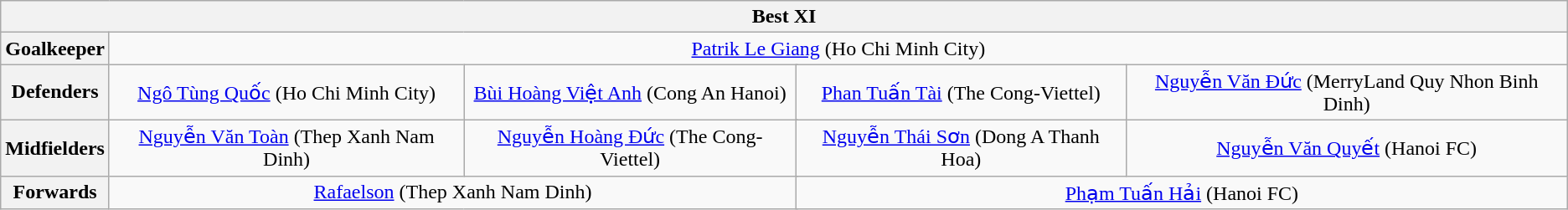<table class="wikitable" style="text-align:center">
<tr>
<th colspan="13">Best XI</th>
</tr>
<tr>
<th>Goalkeeper</th>
<td colspan="12"> <a href='#'>Patrik Le Giang</a> (Ho Chi Minh City)</td>
</tr>
<tr>
<th>Defenders</th>
<td colspan="3"> <a href='#'>Ngô Tùng Quốc</a> (Ho Chi Minh City)</td>
<td colspan="3"> <a href='#'>Bùi Hoàng Việt Anh</a> (Cong An Hanoi)</td>
<td colspan="3"> <a href='#'>Phan Tuấn Tài</a> (The Cong-Viettel)</td>
<td colspan="3"> <a href='#'>Nguyễn Văn Đức</a> (MerryLand Quy Nhon Binh Dinh)</td>
</tr>
<tr>
<th>Midfielders</th>
<td colspan="3"> <a href='#'>Nguyễn Văn Toàn</a> (Thep Xanh Nam Dinh)</td>
<td colspan="3"> <a href='#'>Nguyễn Hoàng Đức</a> (The Cong-Viettel)</td>
<td colspan="3"> <a href='#'>Nguyễn Thái Sơn</a> (Dong A Thanh Hoa)</td>
<td colspan="3"> <a href='#'>Nguyễn Văn Quyết</a> (Hanoi FC)</td>
</tr>
<tr>
<th>Forwards</th>
<td colspan="6"> <a href='#'>Rafaelson</a> (Thep Xanh Nam Dinh)</td>
<td colspan="6"> <a href='#'>Phạm Tuấn Hải</a> (Hanoi FC)</td>
</tr>
</table>
